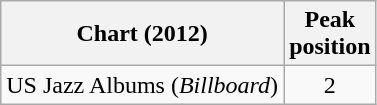<table class=wikitable>
<tr>
<th>Chart (2012)</th>
<th>Peak<br>position</th>
</tr>
<tr>
<td>US Jazz Albums (<em>Billboard</em>)</td>
<td align="center">2</td>
</tr>
</table>
